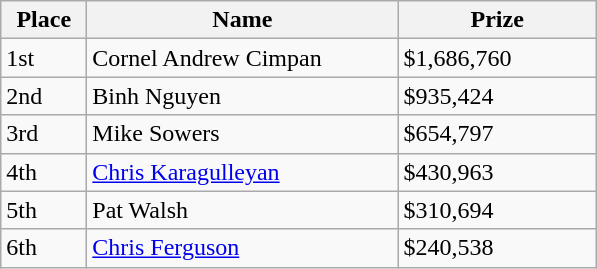<table class="wikitable">
<tr>
<th width="50">Place</th>
<th width="200">Name</th>
<th width="125">Prize</th>
</tr>
<tr>
<td>1st</td>
<td>Cornel Andrew Cimpan</td>
<td>$1,686,760</td>
</tr>
<tr>
<td>2nd</td>
<td>Binh Nguyen</td>
<td>$935,424</td>
</tr>
<tr>
<td>3rd</td>
<td>Mike Sowers</td>
<td>$654,797</td>
</tr>
<tr>
<td>4th</td>
<td><a href='#'>Chris Karagulleyan</a></td>
<td>$430,963</td>
</tr>
<tr>
<td>5th</td>
<td>Pat Walsh</td>
<td>$310,694</td>
</tr>
<tr>
<td>6th</td>
<td><a href='#'>Chris Ferguson</a></td>
<td>$240,538</td>
</tr>
</table>
